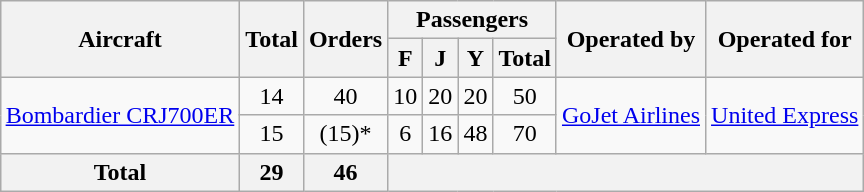<table class="wikitable" style="margin:1em auto; border-collapse:collapse; text-align:center;">
<tr>
<th rowspan="2">Aircraft</th>
<th rowspan="2">Total</th>
<th rowspan="2">Orders</th>
<th colspan="4">Passengers</th>
<th rowspan="2">Operated by</th>
<th rowspan="2">Operated for</th>
</tr>
<tr>
<th><abbr>F</abbr></th>
<th><abbr>J</abbr></th>
<th><abbr>Y</abbr></th>
<th>Total</th>
</tr>
<tr>
<td rowspan="2"><a href='#'>Bombardier CRJ700ER</a></td>
<td>14</td>
<td>40</td>
<td>10</td>
<td>20</td>
<td>20</td>
<td>50</td>
<td rowspan="2"><a href='#'>GoJet Airlines</a></td>
<td rowspan="2"><a href='#'>United Express</a></td>
</tr>
<tr>
<td>15</td>
<td>(15)*</td>
<td>6</td>
<td>16</td>
<td>48</td>
<td>70</td>
</tr>
<tr>
<th>Total</th>
<th>29</th>
<th>46</th>
<th colspan="6"></th>
</tr>
</table>
